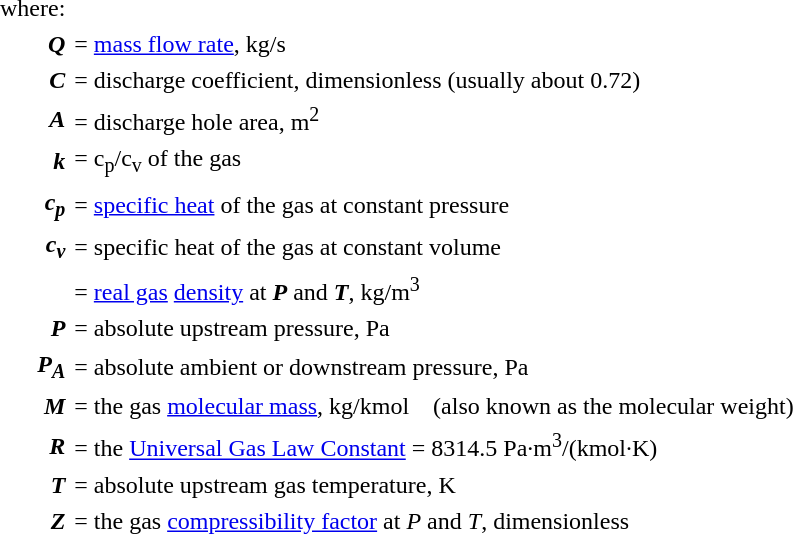<table border="0" cellpadding="2">
<tr>
<td align=right>where:</td>
<td> </td>
</tr>
<tr>
<th align=right><em>Q</em></th>
<td align=left>= <a href='#'>mass flow rate</a>, kg/s</td>
</tr>
<tr>
<th align=right><em>C</em></th>
<td align=left>= discharge coefficient, dimensionless (usually about 0.72)</td>
</tr>
<tr>
<th align=right><em>A</em></th>
<td align=left>= discharge hole area, m<sup>2</sup></td>
</tr>
<tr>
<th align=right><em>k</em></th>
<td align=left>= c<sub>p</sub>/c<sub>v</sub> of the gas</td>
</tr>
<tr>
<th align=right><em>c<sub>p</sub></em></th>
<td align=left>= <a href='#'>specific heat</a> of the gas at constant pressure</td>
</tr>
<tr>
<th align=right><em>c<sub>v</sub></em></th>
<td align=left>= specific heat of the gas at constant volume</td>
</tr>
<tr>
<th align=right><em></em></th>
<td align=left>= <a href='#'>real gas</a> <a href='#'>density</a> at <strong><em>P</em></strong> and <strong><em>T</em></strong>, kg/m<sup>3</sup></td>
</tr>
<tr>
<th align=right><em>P</em></th>
<td align=left>= absolute upstream pressure, Pa</td>
</tr>
<tr>
<th align=right><em>P<sub>A</sub></em></th>
<td align=left>= absolute ambient or downstream pressure, Pa</td>
</tr>
<tr>
<th align=right><em>M</em></th>
<td align=left>= the gas <a href='#'>molecular mass</a>, kg/kmol    (also known as the molecular weight)</td>
</tr>
<tr>
<th align=right><em>R</em></th>
<td align=left>= the <a href='#'>Universal Gas Law Constant</a>  =  8314.5 Pa·m<sup>3</sup>/(kmol·K)</td>
</tr>
<tr>
<th align=right><em>T</em></th>
<td align=left>= absolute upstream gas temperature, K</td>
</tr>
<tr>
<th align=right><em>Z</em></th>
<td align=left>= the gas <a href='#'>compressibility factor</a> at <em>P</em> and <em>T</em>, dimensionless</td>
</tr>
</table>
